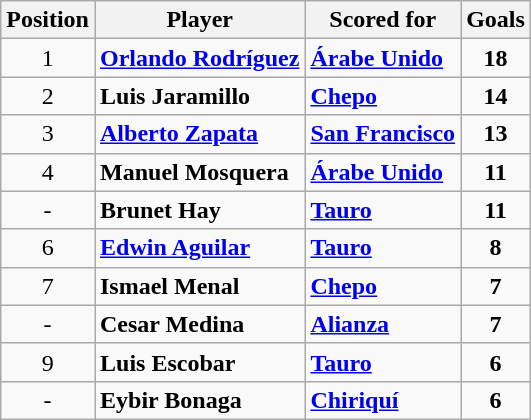<table class="wikitable" style="text-align: center;">
<tr>
<th>Position</th>
<th>Player</th>
<th>Scored for</th>
<th>Goals</th>
</tr>
<tr>
<td>1</td>
<td align="left"> <strong><a href='#'>Orlando Rodríguez</a></strong></td>
<td align="left"><strong><a href='#'>Árabe Unido</a></strong></td>
<td><strong>18</strong></td>
</tr>
<tr>
<td>2</td>
<td align="left"> <strong>Luis Jaramillo</strong></td>
<td align="left"><strong><a href='#'>Chepo</a></strong></td>
<td><strong>14</strong></td>
</tr>
<tr>
<td>3</td>
<td align="left"> <strong><a href='#'>Alberto Zapata</a></strong></td>
<td align="left"><strong><a href='#'>San Francisco</a></strong></td>
<td><strong>13</strong></td>
</tr>
<tr>
<td>4</td>
<td align="left"> <strong>Manuel Mosquera</strong></td>
<td align="left"><strong><a href='#'>Árabe Unido</a></strong></td>
<td><strong>11</strong></td>
</tr>
<tr>
<td>-</td>
<td align="left"> <strong>Brunet Hay</strong></td>
<td align="left"><strong><a href='#'>Tauro</a></strong></td>
<td><strong>11</strong></td>
</tr>
<tr>
<td>6</td>
<td align="left"> <strong><a href='#'>Edwin Aguilar</a></strong></td>
<td align="left"><strong><a href='#'>Tauro</a></strong></td>
<td><strong>8</strong></td>
</tr>
<tr>
<td>7</td>
<td align="left"> <strong>Ismael Menal</strong></td>
<td align="left"><strong><a href='#'>Chepo</a></strong></td>
<td><strong>7</strong></td>
</tr>
<tr>
<td>-</td>
<td align="left"> <strong>Cesar Medina</strong></td>
<td align="left"><strong><a href='#'>Alianza</a></strong></td>
<td><strong>7</strong></td>
</tr>
<tr>
<td>9</td>
<td align="left"> <strong>Luis Escobar</strong></td>
<td align="left"><strong><a href='#'>Tauro</a></strong></td>
<td><strong>6</strong></td>
</tr>
<tr>
<td>-</td>
<td align="left"> <strong>Eybir Bonaga</strong></td>
<td align="left"><strong><a href='#'>Chiriquí</a></strong></td>
<td><strong>6</strong></td>
</tr>
</table>
